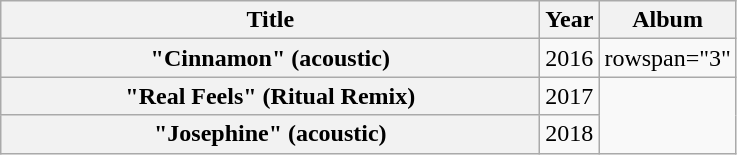<table class="wikitable plainrowheaders">
<tr>
<th scope="col" style="width:22em;">Title</th>
<th scope="col" style="width:1em;">Year</th>
<th scope="col">Album</th>
</tr>
<tr>
<th scope="row">"Cinnamon" (acoustic)</th>
<td>2016</td>
<td>rowspan="3" </td>
</tr>
<tr>
<th scope="row">"Real Feels" (Ritual Remix)<br></th>
<td>2017</td>
</tr>
<tr>
<th scope="row">"Josephine" (acoustic)</th>
<td>2018</td>
</tr>
</table>
